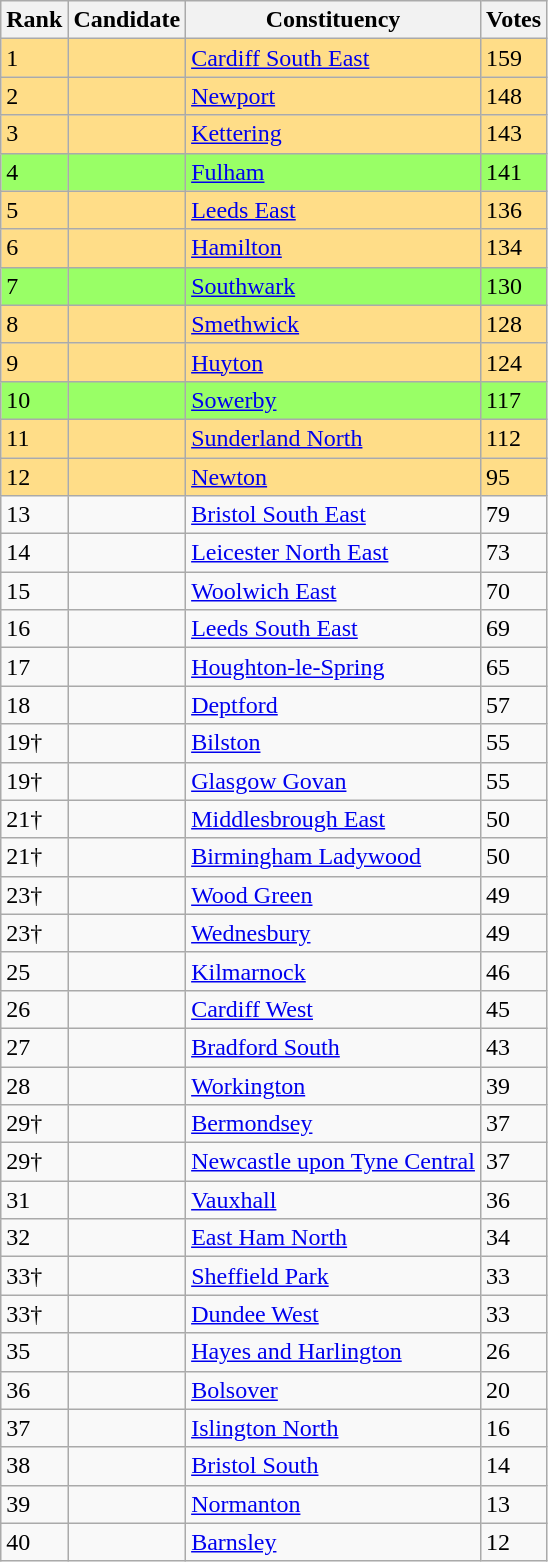<table class="wikitable sortable">
<tr>
<th>Rank<br></th>
<th>Candidate<br></th>
<th>Constituency<br></th>
<th>Votes<br></th>
</tr>
<tr bgcolor=ffdd88>
<td>1</td>
<td></td>
<td><a href='#'>Cardiff South East</a></td>
<td>159</td>
</tr>
<tr bgcolor=ffdd88>
<td>2</td>
<td></td>
<td><a href='#'>Newport</a></td>
<td>148</td>
</tr>
<tr bgcolor=ffdd88>
<td>3</td>
<td></td>
<td><a href='#'>Kettering</a></td>
<td>143</td>
</tr>
<tr bgcolor=99ff66>
<td>4</td>
<td></td>
<td><a href='#'>Fulham</a></td>
<td>141</td>
</tr>
<tr bgcolor=ffdd88>
<td>5</td>
<td></td>
<td><a href='#'>Leeds East</a></td>
<td>136</td>
</tr>
<tr bgcolor=ffdd88>
<td>6</td>
<td></td>
<td><a href='#'>Hamilton</a></td>
<td>134</td>
</tr>
<tr bgcolor=99ff66>
<td>7</td>
<td></td>
<td><a href='#'>Southwark</a></td>
<td>130</td>
</tr>
<tr bgcolor=ffdd88>
<td>8</td>
<td></td>
<td><a href='#'>Smethwick</a></td>
<td>128</td>
</tr>
<tr bgcolor=ffdd88>
<td>9</td>
<td></td>
<td><a href='#'>Huyton</a></td>
<td>124</td>
</tr>
<tr bgcolor=99ff66>
<td>10</td>
<td></td>
<td><a href='#'>Sowerby</a></td>
<td>117</td>
</tr>
<tr bgcolor=ffdd88>
<td>11</td>
<td></td>
<td><a href='#'>Sunderland North</a></td>
<td>112</td>
</tr>
<tr bgcolor=ffdd88>
<td>12</td>
<td></td>
<td><a href='#'>Newton</a></td>
<td>95</td>
</tr>
<tr>
<td>13</td>
<td></td>
<td><a href='#'>Bristol South East</a></td>
<td>79</td>
</tr>
<tr>
<td>14</td>
<td></td>
<td><a href='#'>Leicester North East</a></td>
<td>73</td>
</tr>
<tr>
<td>15</td>
<td></td>
<td><a href='#'>Woolwich East</a></td>
<td>70</td>
</tr>
<tr>
<td>16</td>
<td></td>
<td><a href='#'>Leeds South East</a></td>
<td>69</td>
</tr>
<tr>
<td>17</td>
<td></td>
<td><a href='#'>Houghton-le-Spring</a></td>
<td>65</td>
</tr>
<tr>
<td>18</td>
<td></td>
<td><a href='#'>Deptford</a></td>
<td>57</td>
</tr>
<tr>
<td>19†</td>
<td></td>
<td><a href='#'>Bilston</a></td>
<td>55</td>
</tr>
<tr>
<td>19†</td>
<td></td>
<td><a href='#'>Glasgow Govan</a></td>
<td>55</td>
</tr>
<tr>
<td>21†</td>
<td></td>
<td><a href='#'>Middlesbrough East</a></td>
<td>50</td>
</tr>
<tr>
<td>21†</td>
<td></td>
<td><a href='#'>Birmingham Ladywood</a></td>
<td>50</td>
</tr>
<tr>
<td>23†</td>
<td></td>
<td><a href='#'>Wood Green</a></td>
<td>49</td>
</tr>
<tr>
<td>23†</td>
<td></td>
<td><a href='#'>Wednesbury</a></td>
<td>49</td>
</tr>
<tr>
<td>25</td>
<td></td>
<td><a href='#'>Kilmarnock</a></td>
<td>46</td>
</tr>
<tr>
<td>26</td>
<td></td>
<td><a href='#'>Cardiff West</a></td>
<td>45</td>
</tr>
<tr>
<td>27</td>
<td></td>
<td><a href='#'>Bradford South</a></td>
<td>43</td>
</tr>
<tr>
<td>28</td>
<td></td>
<td><a href='#'>Workington</a></td>
<td>39</td>
</tr>
<tr>
<td>29†</td>
<td></td>
<td><a href='#'>Bermondsey</a></td>
<td>37</td>
</tr>
<tr>
<td>29†</td>
<td></td>
<td><a href='#'>Newcastle upon Tyne Central</a></td>
<td>37</td>
</tr>
<tr>
<td>31</td>
<td></td>
<td><a href='#'>Vauxhall</a></td>
<td>36</td>
</tr>
<tr>
<td>32</td>
<td></td>
<td><a href='#'>East Ham North</a></td>
<td>34</td>
</tr>
<tr>
<td>33†</td>
<td></td>
<td><a href='#'>Sheffield Park</a></td>
<td>33</td>
</tr>
<tr>
<td>33†</td>
<td></td>
<td><a href='#'>Dundee West</a></td>
<td>33</td>
</tr>
<tr>
<td>35</td>
<td></td>
<td><a href='#'>Hayes and Harlington</a></td>
<td>26</td>
</tr>
<tr>
<td>36</td>
<td></td>
<td><a href='#'>Bolsover</a></td>
<td>20</td>
</tr>
<tr>
<td>37</td>
<td></td>
<td><a href='#'>Islington North</a></td>
<td>16</td>
</tr>
<tr>
<td>38</td>
<td></td>
<td><a href='#'>Bristol South</a></td>
<td>14</td>
</tr>
<tr>
<td>39</td>
<td></td>
<td><a href='#'>Normanton</a></td>
<td>13</td>
</tr>
<tr>
<td>40</td>
<td></td>
<td><a href='#'>Barnsley</a></td>
<td>12</td>
</tr>
</table>
